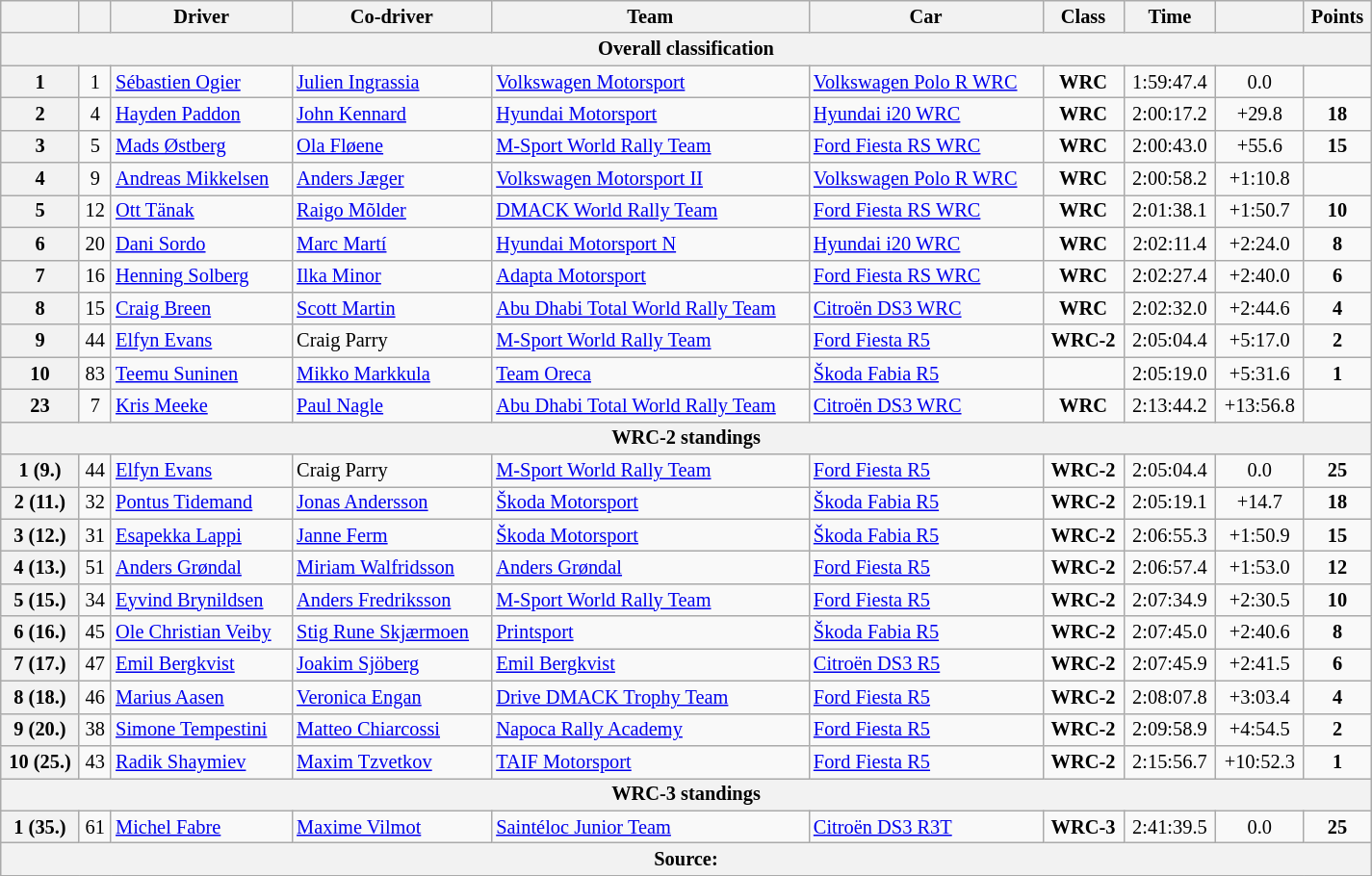<table class="wikitable" width=85% style="text-align: left; font-size: 85%; max-width: 950px;">
<tr>
<th></th>
<th></th>
<th>Driver</th>
<th>Co-driver</th>
<th>Team</th>
<th>Car</th>
<th>Class</th>
<th>Time</th>
<th></th>
<th>Points</th>
</tr>
<tr>
<th colspan=10>Overall classification</th>
</tr>
<tr>
<th>1</th>
<td align="center">1</td>
<td> <a href='#'>Sébastien Ogier</a></td>
<td> <a href='#'>Julien Ingrassia</a></td>
<td> <a href='#'>Volkswagen Motorsport</a></td>
<td><a href='#'>Volkswagen Polo R WRC</a></td>
<td align="center"><strong><span>WRC</span></strong></td>
<td align="center">1:59:47.4</td>
<td align="center">0.0</td>
<td align="center"><strong></strong></td>
</tr>
<tr>
<th>2</th>
<td align="center">4</td>
<td> <a href='#'>Hayden Paddon</a></td>
<td> <a href='#'>John Kennard</a></td>
<td> <a href='#'>Hyundai Motorsport</a></td>
<td><a href='#'>Hyundai i20 WRC</a></td>
<td align="center"><strong><span>WRC</span></strong></td>
<td align="center">2:00:17.2</td>
<td align="center">+29.8</td>
<td align="center"><strong>18</strong></td>
</tr>
<tr>
<th>3</th>
<td align="center">5</td>
<td> <a href='#'>Mads Østberg</a></td>
<td> <a href='#'>Ola Fløene</a></td>
<td> <a href='#'>M-Sport World Rally Team</a></td>
<td><a href='#'>Ford Fiesta RS WRC</a></td>
<td align="center"><strong><span>WRC</span></strong></td>
<td align="center">2:00:43.0</td>
<td align="center">+55.6</td>
<td align="center"><strong>15</strong></td>
</tr>
<tr>
<th>4</th>
<td align="center">9</td>
<td> <a href='#'>Andreas Mikkelsen</a></td>
<td> <a href='#'>Anders Jæger</a></td>
<td> <a href='#'>Volkswagen Motorsport II</a></td>
<td><a href='#'>Volkswagen Polo R WRC</a></td>
<td align="center"><strong><span>WRC</span></strong></td>
<td align="center">2:00:58.2</td>
<td align="center">+1:10.8</td>
<td align="center"><strong></strong></td>
</tr>
<tr>
<th>5</th>
<td align="center">12</td>
<td> <a href='#'>Ott Tänak</a></td>
<td> <a href='#'>Raigo Mõlder</a></td>
<td> <a href='#'>DMACK World Rally Team</a></td>
<td><a href='#'>Ford Fiesta RS WRC</a></td>
<td align="center"><strong><span>WRC</span></strong></td>
<td align="center">2:01:38.1</td>
<td align="center">+1:50.7</td>
<td align="center"><strong>10</strong></td>
</tr>
<tr>
<th>6</th>
<td align="center">20</td>
<td> <a href='#'>Dani Sordo</a></td>
<td> <a href='#'>Marc Martí</a></td>
<td> <a href='#'>Hyundai Motorsport N</a></td>
<td><a href='#'>Hyundai i20 WRC</a></td>
<td align="center"><strong><span>WRC</span></strong></td>
<td align="center">2:02:11.4</td>
<td align="center">+2:24.0</td>
<td align="center"><strong>8</strong></td>
</tr>
<tr>
<th>7</th>
<td align="center">16</td>
<td> <a href='#'>Henning Solberg</a></td>
<td> <a href='#'>Ilka Minor</a></td>
<td> <a href='#'>Adapta Motorsport</a></td>
<td><a href='#'>Ford Fiesta RS WRC</a></td>
<td align="center"><strong><span>WRC</span></strong></td>
<td align="center">2:02:27.4</td>
<td align="center">+2:40.0</td>
<td align="center"><strong>6</strong></td>
</tr>
<tr>
<th>8</th>
<td align="center">15</td>
<td> <a href='#'>Craig Breen</a></td>
<td> <a href='#'>Scott Martin</a></td>
<td> <a href='#'>Abu Dhabi Total World Rally Team</a></td>
<td><a href='#'>Citroën DS3 WRC</a></td>
<td align="center"><strong><span>WRC</span></strong></td>
<td align="center">2:02:32.0</td>
<td align="center">+2:44.6</td>
<td align="center"><strong>4</strong></td>
</tr>
<tr>
<th>9</th>
<td align="center">44</td>
<td> <a href='#'>Elfyn Evans</a></td>
<td> Craig Parry</td>
<td> <a href='#'>M-Sport World Rally Team</a></td>
<td><a href='#'>Ford Fiesta R5</a></td>
<td align="center"><strong><span>WRC-2</span></strong></td>
<td align="center">2:05:04.4</td>
<td align="center">+5:17.0</td>
<td align="center"><strong>2</strong></td>
</tr>
<tr>
<th>10</th>
<td align="center">83</td>
<td> <a href='#'>Teemu Suninen</a></td>
<td> <a href='#'>Mikko Markkula</a></td>
<td> <a href='#'>Team Oreca</a></td>
<td><a href='#'>Škoda Fabia R5</a></td>
<td align="center"></td>
<td align="center">2:05:19.0</td>
<td align="center">+5:31.6</td>
<td align="center"><strong>1</strong></td>
</tr>
<tr>
<th>23</th>
<td align="center">7</td>
<td> <a href='#'>Kris Meeke</a></td>
<td> <a href='#'>Paul Nagle</a></td>
<td> <a href='#'>Abu Dhabi Total World Rally Team</a></td>
<td><a href='#'>Citroën DS3 WRC</a></td>
<td align="center"><strong><span>WRC</span></strong></td>
<td align="center">2:13:44.2</td>
<td align="center">+13:56.8</td>
<td align="center"><strong></strong></td>
</tr>
<tr>
<th colspan=10>WRC-2 standings</th>
</tr>
<tr>
<th>1 (9.)</th>
<td align="center">44</td>
<td> <a href='#'>Elfyn Evans</a></td>
<td> Craig Parry</td>
<td> <a href='#'>M-Sport World Rally Team</a></td>
<td><a href='#'>Ford Fiesta R5</a></td>
<td align="center"><strong><span>WRC-2</span></strong></td>
<td align="center">2:05:04.4</td>
<td align="center">0.0</td>
<td align="center"><strong>25</strong></td>
</tr>
<tr>
<th>2 (11.)</th>
<td align="center">32</td>
<td> <a href='#'>Pontus Tidemand</a></td>
<td> <a href='#'>Jonas Andersson</a></td>
<td> <a href='#'>Škoda Motorsport</a></td>
<td><a href='#'>Škoda Fabia R5</a></td>
<td align="center"><strong><span>WRC-2</span></strong></td>
<td align="center">2:05:19.1</td>
<td align="center">+14.7</td>
<td align="center"><strong>18</strong></td>
</tr>
<tr>
<th>3 (12.)</th>
<td align="center">31</td>
<td> <a href='#'>Esapekka Lappi</a></td>
<td> <a href='#'>Janne Ferm</a></td>
<td> <a href='#'>Škoda Motorsport</a></td>
<td><a href='#'>Škoda Fabia R5</a></td>
<td align="center"><strong><span>WRC-2</span></strong></td>
<td align="center">2:06:55.3</td>
<td align="center">+1:50.9</td>
<td align="center"><strong>15</strong></td>
</tr>
<tr>
<th>4 (13.)</th>
<td align="center">51</td>
<td> <a href='#'>Anders Grøndal</a></td>
<td> <a href='#'>Miriam Walfridsson</a></td>
<td> <a href='#'>Anders Grøndal</a></td>
<td><a href='#'>Ford Fiesta R5</a></td>
<td align="center"><strong><span>WRC-2</span></strong></td>
<td align="center">2:06:57.4</td>
<td align="center">+1:53.0</td>
<td align="center"><strong>12</strong></td>
</tr>
<tr>
<th>5 (15.)</th>
<td align="center">34</td>
<td> <a href='#'>Eyvind Brynildsen</a></td>
<td> <a href='#'>Anders Fredriksson</a></td>
<td> <a href='#'>M-Sport World Rally Team</a></td>
<td><a href='#'>Ford Fiesta R5</a></td>
<td align="center"><strong><span>WRC-2</span></strong></td>
<td align="center">2:07:34.9</td>
<td align="center">+2:30.5</td>
<td align="center"><strong>10</strong></td>
</tr>
<tr>
<th>6 (16.)</th>
<td align="center">45</td>
<td> <a href='#'>Ole Christian Veiby</a></td>
<td> <a href='#'>Stig Rune Skjærmoen</a></td>
<td> <a href='#'>Printsport</a></td>
<td><a href='#'>Škoda Fabia R5</a></td>
<td align="center"><strong><span>WRC-2</span></strong></td>
<td align="center">2:07:45.0</td>
<td align="center">+2:40.6</td>
<td align="center"><strong>8</strong></td>
</tr>
<tr>
<th>7 (17.)</th>
<td align="center">47</td>
<td> <a href='#'>Emil Bergkvist</a></td>
<td> <a href='#'>Joakim Sjöberg</a></td>
<td> <a href='#'>Emil Bergkvist</a></td>
<td><a href='#'>Citroën DS3 R5</a></td>
<td align="center"><strong><span>WRC-2</span></strong></td>
<td align="center">2:07:45.9</td>
<td align="center">+2:41.5</td>
<td align="center"><strong>6</strong></td>
</tr>
<tr>
<th>8 (18.)</th>
<td align="center">46</td>
<td> <a href='#'>Marius Aasen</a></td>
<td> <a href='#'>Veronica Engan</a></td>
<td> <a href='#'>Drive DMACK Trophy Team</a></td>
<td><a href='#'>Ford Fiesta R5</a></td>
<td align="center"><strong><span>WRC-2</span></strong></td>
<td align="center">2:08:07.8</td>
<td align="center">+3:03.4</td>
<td align="center"><strong>4</strong></td>
</tr>
<tr>
<th>9 (20.)</th>
<td align="center">38</td>
<td> <a href='#'>Simone Tempestini</a></td>
<td> <a href='#'>Matteo Chiarcossi</a></td>
<td> <a href='#'>Napoca Rally Academy</a></td>
<td><a href='#'>Ford Fiesta R5</a></td>
<td align="center"><strong><span>WRC-2</span></strong></td>
<td align="center">2:09:58.9</td>
<td align="center">+4:54.5</td>
<td align="center"><strong>2</strong></td>
</tr>
<tr>
<th>10 (25.)</th>
<td align="center">43</td>
<td> <a href='#'>Radik Shaymiev</a></td>
<td> <a href='#'>Maxim Tzvetkov</a></td>
<td> <a href='#'>TAIF Motorsport</a></td>
<td><a href='#'>Ford Fiesta R5</a></td>
<td align="center"><strong><span>WRC-2</span></strong></td>
<td align="center">2:15:56.7</td>
<td align="center">+10:52.3</td>
<td align="center"><strong>1</strong></td>
</tr>
<tr>
<th colspan=10>WRC-3 standings</th>
</tr>
<tr>
<th>1 (35.)</th>
<td align="center">61</td>
<td> <a href='#'>Michel Fabre</a></td>
<td> <a href='#'>Maxime Vilmot</a></td>
<td> <a href='#'>Saintéloc Junior Team</a></td>
<td><a href='#'>Citroën DS3 R3T</a></td>
<td align="center"><strong><span>WRC-3</span></strong></td>
<td align="center">2:41:39.5</td>
<td align="center">0.0</td>
<td align="center"><strong>25</strong></td>
</tr>
<tr>
<th colspan=10>Source: </th>
</tr>
<tr>
</tr>
</table>
